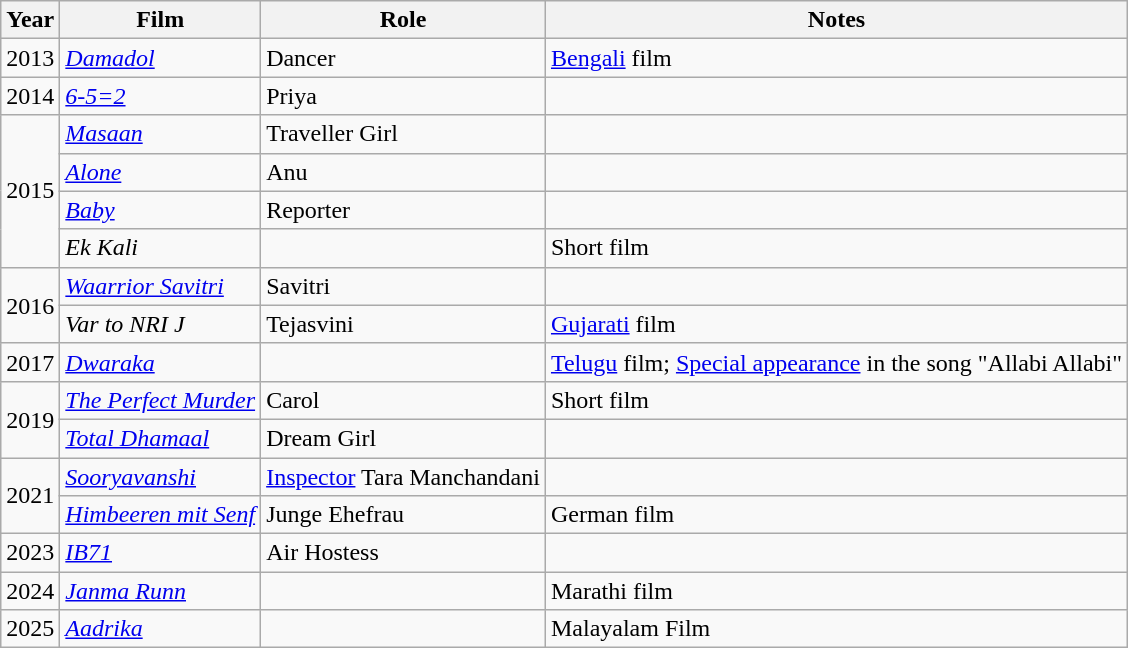<table class="wikitable">
<tr>
<th>Year</th>
<th>Film</th>
<th>Role</th>
<th>Notes</th>
</tr>
<tr>
<td>2013</td>
<td><em><a href='#'>Damadol</a></em></td>
<td>Dancer</td>
<td><a href='#'>Bengali</a> film</td>
</tr>
<tr>
<td>2014</td>
<td><em><a href='#'>6-5=2</a></em></td>
<td>Priya</td>
<td></td>
</tr>
<tr>
<td rowspan=4>2015</td>
<td><em><a href='#'>Masaan</a></em></td>
<td>Traveller Girl</td>
<td></td>
</tr>
<tr>
<td><em><a href='#'>Alone</a></em></td>
<td>Anu</td>
<td></td>
</tr>
<tr>
<td><em><a href='#'>Baby</a></em></td>
<td>Reporter</td>
<td></td>
</tr>
<tr>
<td><em>Ek Kali</em></td>
<td></td>
<td>Short film</td>
</tr>
<tr>
<td rowspan=2>2016</td>
<td><em><a href='#'>Waarrior Savitri</a></em></td>
<td>Savitri</td>
<td></td>
</tr>
<tr>
<td><em>Var to NRI J</em></td>
<td>Tejasvini</td>
<td><a href='#'>Gujarati</a> film</td>
</tr>
<tr>
<td>2017</td>
<td><em><a href='#'>Dwaraka</a></em></td>
<td></td>
<td><a href='#'>Telugu</a> film; <a href='#'>Special appearance</a> in the song "Allabi Allabi" </td>
</tr>
<tr>
<td rowspan=2>2019</td>
<td><em><a href='#'>The Perfect Murder</a></em></td>
<td>Carol</td>
<td>Short film</td>
</tr>
<tr>
<td><em><a href='#'>Total Dhamaal</a></em></td>
<td>Dream Girl</td>
<td></td>
</tr>
<tr>
<td rowspan=2>2021</td>
<td><em><a href='#'>Sooryavanshi</a></em></td>
<td><a href='#'>Inspector</a> Tara Manchandani</td>
<td></td>
</tr>
<tr>
<td><em><a href='#'>Himbeeren mit Senf</a></em></td>
<td>Junge Ehefrau</td>
<td>German film</td>
</tr>
<tr>
<td>2023</td>
<td><em><a href='#'>IB71</a></em></td>
<td>Air Hostess</td>
<td></td>
</tr>
<tr>
<td>2024</td>
<td><em><a href='#'>Janma Runn</a></em></td>
<td></td>
<td>Marathi film </td>
</tr>
<tr>
<td>2025</td>
<td><em><a href='#'>Aadrika</a></em></td>
<td></td>
<td>Malayalam Film </td>
</tr>
</table>
